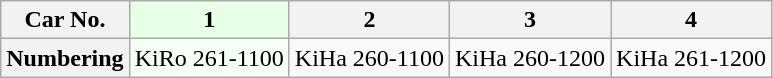<table class="wikitable">
<tr>
<th>Car No.</th>
<th style="background: #E6FFE6">1</th>
<th>2</th>
<th>3</th>
<th>4</th>
</tr>
<tr>
<th>Numbering</th>
<td style="background: #F5FFF5">KiRo 261-1100</td>
<td>KiHa 260-1100</td>
<td>KiHa 260-1200</td>
<td>KiHa 261-1200</td>
</tr>
</table>
